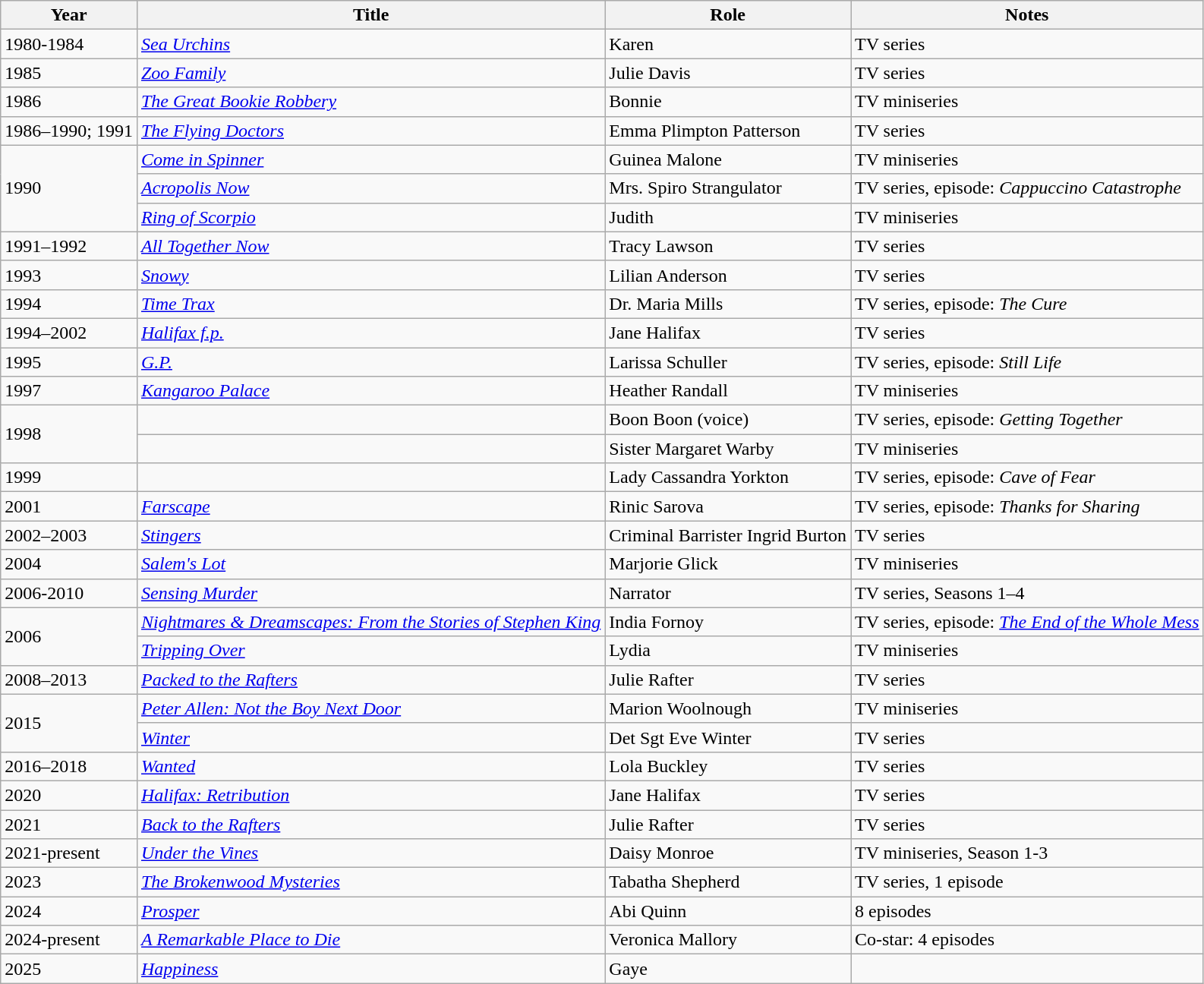<table class="wikitable sortable">
<tr>
<th>Year</th>
<th>Title</th>
<th>Role</th>
<th class="unsortable">Notes</th>
</tr>
<tr>
<td>1980-1984</td>
<td><em><a href='#'>Sea Urchins</a></em></td>
<td>Karen</td>
<td>TV series</td>
</tr>
<tr>
<td>1985</td>
<td><em><a href='#'>Zoo Family</a></em></td>
<td>Julie Davis</td>
<td>TV series</td>
</tr>
<tr>
<td>1986</td>
<td><em><a href='#'>The Great Bookie Robbery</a></em></td>
<td>Bonnie</td>
<td>TV miniseries</td>
</tr>
<tr>
<td>1986–1990; 1991</td>
<td><em><a href='#'>The Flying Doctors</a></em></td>
<td>Emma Plimpton Patterson</td>
<td>TV series</td>
</tr>
<tr>
<td rowspan="3">1990</td>
<td><em><a href='#'>Come in Spinner</a></em></td>
<td>Guinea Malone</td>
<td>TV miniseries</td>
</tr>
<tr>
<td><em><a href='#'>Acropolis Now</a></em></td>
<td>Mrs. Spiro Strangulator</td>
<td>TV series, episode: <em>Cappuccino Catastrophe</em></td>
</tr>
<tr>
<td><em><a href='#'>Ring of Scorpio</a></em></td>
<td>Judith</td>
<td>TV miniseries</td>
</tr>
<tr>
<td>1991–1992</td>
<td><em><a href='#'>All Together Now</a></em></td>
<td>Tracy Lawson</td>
<td>TV series</td>
</tr>
<tr>
<td>1993</td>
<td><em><a href='#'>Snowy</a></em></td>
<td>Lilian Anderson</td>
<td>TV series</td>
</tr>
<tr>
<td>1994</td>
<td><em><a href='#'>Time Trax</a></em></td>
<td>Dr. Maria Mills</td>
<td>TV series, episode: <em>The Cure</em></td>
</tr>
<tr>
<td>1994–2002</td>
<td><em><a href='#'>Halifax f.p.</a></em></td>
<td>Jane Halifax</td>
<td>TV series</td>
</tr>
<tr>
<td>1995</td>
<td><em><a href='#'>G.P.</a></em></td>
<td>Larissa Schuller</td>
<td>TV series, episode: <em>Still Life</em></td>
</tr>
<tr>
<td>1997</td>
<td><em><a href='#'>Kangaroo Palace</a></em></td>
<td>Heather Randall</td>
<td>TV miniseries</td>
</tr>
<tr>
<td rowspan="2">1998</td>
<td><em></em></td>
<td>Boon Boon (voice)</td>
<td>TV series, episode: <em>Getting Together</em></td>
</tr>
<tr>
<td><em></em></td>
<td>Sister Margaret Warby</td>
<td>TV miniseries</td>
</tr>
<tr>
<td>1999</td>
<td><em></em></td>
<td>Lady Cassandra Yorkton</td>
<td>TV series, episode: <em>Cave of Fear</em></td>
</tr>
<tr>
<td>2001</td>
<td><em><a href='#'>Farscape</a></em></td>
<td>Rinic Sarova</td>
<td>TV series, episode: <em>Thanks for Sharing</em></td>
</tr>
<tr>
<td>2002–2003</td>
<td><em><a href='#'>Stingers</a></em></td>
<td>Criminal Barrister Ingrid Burton</td>
<td>TV series</td>
</tr>
<tr>
<td>2004</td>
<td><em><a href='#'>Salem's Lot</a></em></td>
<td>Marjorie Glick</td>
<td>TV miniseries</td>
</tr>
<tr>
<td>2006-2010</td>
<td><em><a href='#'>Sensing Murder</a></em></td>
<td>Narrator</td>
<td>TV series, Seasons 1–4</td>
</tr>
<tr>
<td rowspan="2">2006</td>
<td><em><a href='#'>Nightmares & Dreamscapes: From the Stories of Stephen King</a></em></td>
<td>India Fornoy</td>
<td>TV series, episode: <em><a href='#'>The End of the Whole Mess</a></em></td>
</tr>
<tr>
<td><em><a href='#'>Tripping Over</a></em></td>
<td>Lydia</td>
<td>TV miniseries</td>
</tr>
<tr>
<td>2008–2013</td>
<td><em><a href='#'>Packed to the Rafters</a></em></td>
<td>Julie Rafter</td>
<td>TV series</td>
</tr>
<tr>
<td rowspan="2">2015</td>
<td><em><a href='#'>Peter Allen: Not the Boy Next Door</a></em></td>
<td>Marion Woolnough</td>
<td>TV miniseries</td>
</tr>
<tr>
<td><em><a href='#'>Winter</a></em></td>
<td>Det Sgt Eve Winter</td>
<td>TV series</td>
</tr>
<tr>
<td>2016–2018</td>
<td><em><a href='#'>Wanted</a></em></td>
<td>Lola Buckley</td>
<td>TV series</td>
</tr>
<tr>
<td>2020</td>
<td><em><a href='#'>Halifax: Retribution</a></em></td>
<td>Jane Halifax</td>
<td>TV series</td>
</tr>
<tr>
<td>2021</td>
<td><em><a href='#'>Back to the Rafters</a></em></td>
<td>Julie Rafter</td>
<td>TV series</td>
</tr>
<tr>
<td>2021-present</td>
<td><em><a href='#'>Under the Vines</a></em></td>
<td>Daisy Monroe</td>
<td>TV miniseries, Season 1-3</td>
</tr>
<tr>
<td>2023</td>
<td><em><a href='#'>The Brokenwood Mysteries</a></em></td>
<td>Tabatha Shepherd</td>
<td>TV series, 1 episode</td>
</tr>
<tr>
<td>2024</td>
<td><em><a href='#'>Prosper</a></em></td>
<td>Abi Quinn</td>
<td>8 episodes</td>
</tr>
<tr>
<td>2024-present</td>
<td><em><a href='#'>A Remarkable Place to Die</a></em></td>
<td>Veronica Mallory</td>
<td>Co-star: 4 episodes</td>
</tr>
<tr>
<td>2025</td>
<td><em><a href='#'>Happiness</a></em></td>
<td>Gaye</td>
<td></td>
</tr>
</table>
